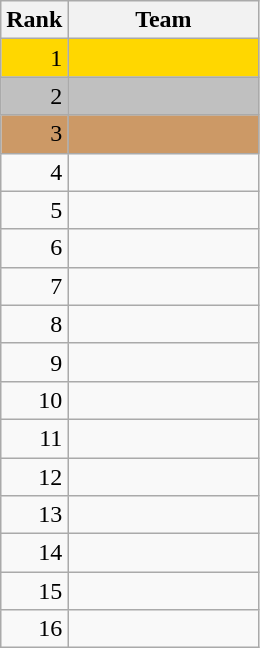<table class=wikitable>
<tr>
<th width=20>Rank</th>
<th width=120>Team</th>
</tr>
<tr bgcolor=gold>
<td align=right>1</td>
<td></td>
</tr>
<tr bgcolor=silver>
<td align=right>2</td>
<td></td>
</tr>
<tr bgcolor=#c96>
<td align=right>3</td>
<td></td>
</tr>
<tr>
<td align=right>4</td>
<td></td>
</tr>
<tr>
<td align=right>5</td>
<td></td>
</tr>
<tr>
<td align=right>6</td>
<td></td>
</tr>
<tr>
<td align=right>7</td>
<td></td>
</tr>
<tr>
<td align=right>8</td>
<td></td>
</tr>
<tr>
<td align=right>9</td>
<td></td>
</tr>
<tr>
<td align=right>10</td>
<td></td>
</tr>
<tr>
<td align=right>11</td>
<td></td>
</tr>
<tr>
<td align=right>12</td>
<td></td>
</tr>
<tr>
<td align=right>13</td>
<td></td>
</tr>
<tr>
<td align=right>14</td>
<td></td>
</tr>
<tr>
<td align=right>15</td>
<td></td>
</tr>
<tr>
<td align=right>16</td>
<td></td>
</tr>
</table>
